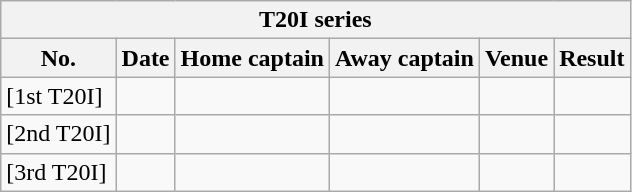<table class="wikitable">
<tr>
<th colspan="9">T20I series</th>
</tr>
<tr>
<th>No.</th>
<th>Date</th>
<th>Home captain</th>
<th>Away captain</th>
<th>Venue</th>
<th>Result</th>
</tr>
<tr>
<td>[1st T20I]</td>
<td></td>
<td></td>
<td></td>
<td></td>
<td></td>
</tr>
<tr>
<td>[2nd T20I]</td>
<td></td>
<td></td>
<td></td>
<td></td>
<td></td>
</tr>
<tr>
<td>[3rd T20I]</td>
<td></td>
<td></td>
<td></td>
<td></td>
<td></td>
</tr>
</table>
